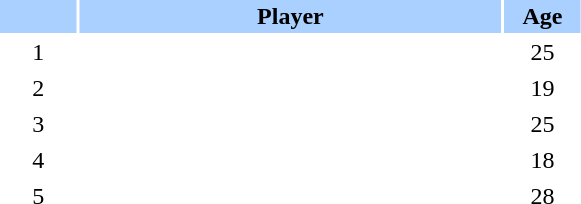<table class="sortable" border="0" cellspacing="2" cellpadding="2">
<tr style="background-color:#AAD0FF">
<th width=8%></th>
<th width=44%>Player</th>
<th width=8%>Age</th>
</tr>
<tr>
<td style="text-align: center;">1</td>
<td></td>
<td style="text-align: center;">25</td>
</tr>
<tr>
<td style="text-align: center;">2</td>
<td></td>
<td style="text-align: center;">19</td>
</tr>
<tr>
<td style="text-align: center;">3</td>
<td></td>
<td style="text-align: center;">25</td>
</tr>
<tr>
<td style="text-align: center;">4</td>
<td></td>
<td style="text-align: center;">18</td>
</tr>
<tr>
<td style="text-align: center;">5</td>
<td></td>
<td style="text-align: center;">28</td>
</tr>
</table>
